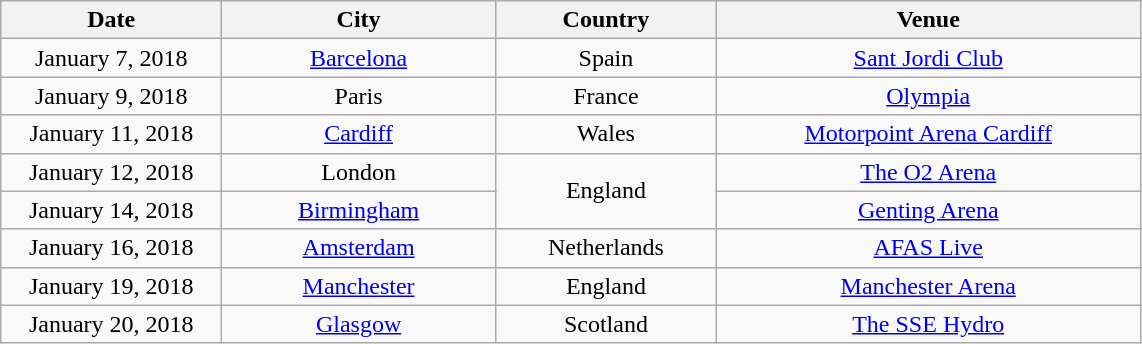<table class="wikitable" style="text-align:center;">
<tr>
<th style="width:140px;">Date</th>
<th style="width:175px;">City</th>
<th style="width:140px;">Country</th>
<th style="width:275px;">Venue</th>
</tr>
<tr>
<td>January 7, 2018</td>
<td><a href='#'>Barcelona</a></td>
<td>Spain</td>
<td><a href='#'>Sant Jordi Club</a></td>
</tr>
<tr>
<td>January 9, 2018</td>
<td>Paris</td>
<td>France</td>
<td><a href='#'>Olympia</a></td>
</tr>
<tr>
<td>January 11, 2018</td>
<td><a href='#'>Cardiff</a></td>
<td>Wales</td>
<td><a href='#'>Motorpoint Arena Cardiff</a></td>
</tr>
<tr>
<td>January 12, 2018</td>
<td>London</td>
<td rowspan="2">England</td>
<td><a href='#'>The O2 Arena</a></td>
</tr>
<tr>
<td>January 14, 2018</td>
<td><a href='#'>Birmingham</a></td>
<td><a href='#'>Genting Arena</a></td>
</tr>
<tr>
<td>January 16, 2018</td>
<td><a href='#'>Amsterdam</a></td>
<td>Netherlands</td>
<td><a href='#'>AFAS Live</a></td>
</tr>
<tr>
<td>January 19, 2018</td>
<td><a href='#'>Manchester</a></td>
<td>England</td>
<td><a href='#'>Manchester Arena</a></td>
</tr>
<tr>
<td>January 20, 2018</td>
<td><a href='#'>Glasgow</a></td>
<td>Scotland</td>
<td><a href='#'>The SSE Hydro</a></td>
</tr>
</table>
